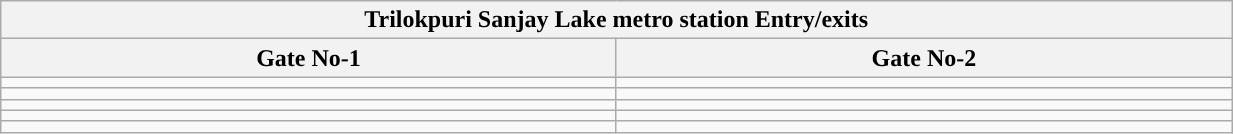<table class="wikitable" style="text-align: center;" width="65%">
<tr>
<th align="center" colspan="5" style="background:#"><span>Trilokpuri Sanjay Lake metro station Entry/exits</span></th>
</tr>
<tr>
<th style="width:15%;">Gate No-1</th>
<th style="width:15%;">Gate No-2</th>
</tr>
<tr>
<td></td>
<td></td>
</tr>
<tr>
<td></td>
<td></td>
</tr>
<tr>
<td></td>
<td></td>
</tr>
<tr>
<td></td>
<td></td>
</tr>
<tr>
<td></td>
<td></td>
</tr>
</table>
